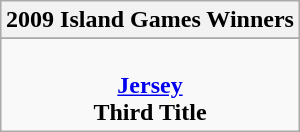<table class="wikitable" style="text-align: center; margin: 0 auto;">
<tr>
<th>2009 Island Games Winners</th>
</tr>
<tr>
</tr>
<tr>
<td><br><strong><a href='#'>Jersey</a></strong><br><strong>Third Title</strong></td>
</tr>
</table>
